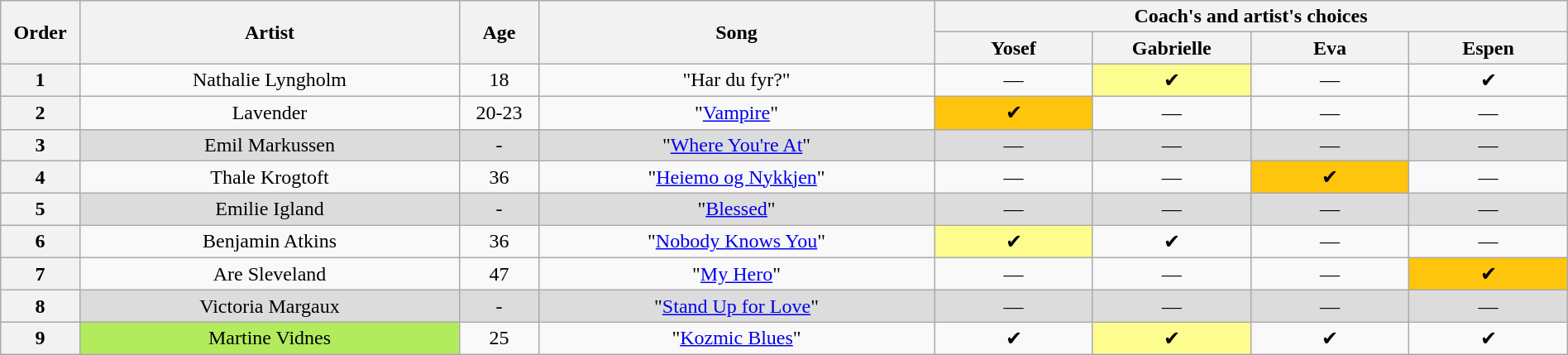<table class="wikitable" style="text-align:center; width:100%;">
<tr>
<th scope="col" rowspan="2" style="width:05%;">Order</th>
<th scope="col" rowspan="2" style="width:24%;">Artist</th>
<th scope="col" rowspan="2" style="width:05%">Age</th>
<th rowspan="2" scope="col" style="width:25%">Song</th>
<th colspan="4" style="width:40%;">Coach's and artist's choices</th>
</tr>
<tr>
<th style="width:10%;">Yosef</th>
<th style="width:10%;">Gabrielle</th>
<th style="width:10%;">Eva</th>
<th style="width:10%;">Espen</th>
</tr>
<tr>
<th>1</th>
<td>Nathalie Lyngholm</td>
<td>18</td>
<td>"Har du fyr?"</td>
<td>—</td>
<td Style="background-color:#FDFC8F;">✔</td>
<td>—</td>
<td>✔</td>
</tr>
<tr>
<th>2</th>
<td>Lavender</td>
<td>20-23</td>
<td>"<a href='#'>Vampire</a>"</td>
<td style="background-color:#FFC40C;">✔</td>
<td>—</td>
<td>—</td>
<td>—</td>
</tr>
<tr style="background-color:#DCDCDC;"|>
<th>3</th>
<td>Emil Markussen</td>
<td>-</td>
<td>"<a href='#'>Where You're At</a>"</td>
<td>—</td>
<td>—</td>
<td>—</td>
<td>—</td>
</tr>
<tr>
<th>4</th>
<td>Thale Krogtoft</td>
<td>36</td>
<td>"<a href='#'>Heiemo og Nykkjen</a>"</td>
<td>—</td>
<td>—</td>
<td style="background-color:#FFC40C;">✔</td>
<td>—</td>
</tr>
<tr style="background-color:#DCDCDC;"|>
<th>5</th>
<td>Emilie Igland</td>
<td>-</td>
<td>"<a href='#'>Blessed</a>"</td>
<td>—</td>
<td>—</td>
<td>—</td>
<td>—</td>
</tr>
<tr>
<th>6</th>
<td>Benjamin Atkins</td>
<td>36</td>
<td>"<a href='#'>Nobody Knows You</a>"</td>
<td Style="background-color:#FDFC8F;">✔</td>
<td>✔</td>
<td>—</td>
<td>—</td>
</tr>
<tr>
<th>7</th>
<td>Are Sleveland</td>
<td>47</td>
<td>"<a href='#'>My Hero</a>"</td>
<td>—</td>
<td>—</td>
<td>—</td>
<td style="background-color:#FFC40C;">✔</td>
</tr>
<tr style="background-color:#DCDCDC;"|>
<th>8</th>
<td>Victoria Margaux</td>
<td>-</td>
<td>"<a href='#'>Stand Up for Love</a>"</td>
<td>—</td>
<td>—</td>
<td>—</td>
<td>—</td>
</tr>
<tr>
<th>9</th>
<td style="background-color:#B2EC5D;">Martine Vidnes</td>
<td>25</td>
<td>"<a href='#'>Kozmic Blues</a>"</td>
<td>✔</td>
<td Style="background-color:#FDFC8F;">✔</td>
<td>✔</td>
<td>✔</td>
</tr>
</table>
